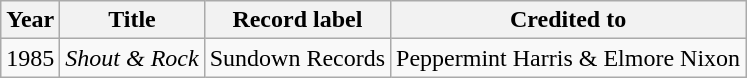<table class="wikitable sortable" border="1">
<tr>
<th>Year</th>
<th>Title</th>
<th>Record label</th>
<th>Credited to</th>
</tr>
<tr>
<td>1985</td>
<td><em>Shout & Rock</em></td>
<td>Sundown Records</td>
<td>Peppermint Harris & Elmore Nixon</td>
</tr>
</table>
